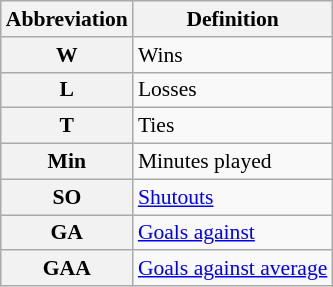<table class="wikitable" style="font-size:90%;">
<tr>
<th scope="col">Abbreviation</th>
<th scope="col">Definition</th>
</tr>
<tr>
<th scope="row">W</th>
<td>Wins</td>
</tr>
<tr>
<th scope="row">L</th>
<td>Losses</td>
</tr>
<tr>
<th scope="row">T</th>
<td>Ties</td>
</tr>
<tr>
<th scope="row">Min</th>
<td>Minutes played</td>
</tr>
<tr>
<th scope="row">SO</th>
<td><a href='#'>Shutouts</a></td>
</tr>
<tr>
<th scope="row">GA</th>
<td><a href='#'>Goals against</a></td>
</tr>
<tr>
<th scope="row">GAA</th>
<td><a href='#'>Goals against average</a></td>
</tr>
</table>
